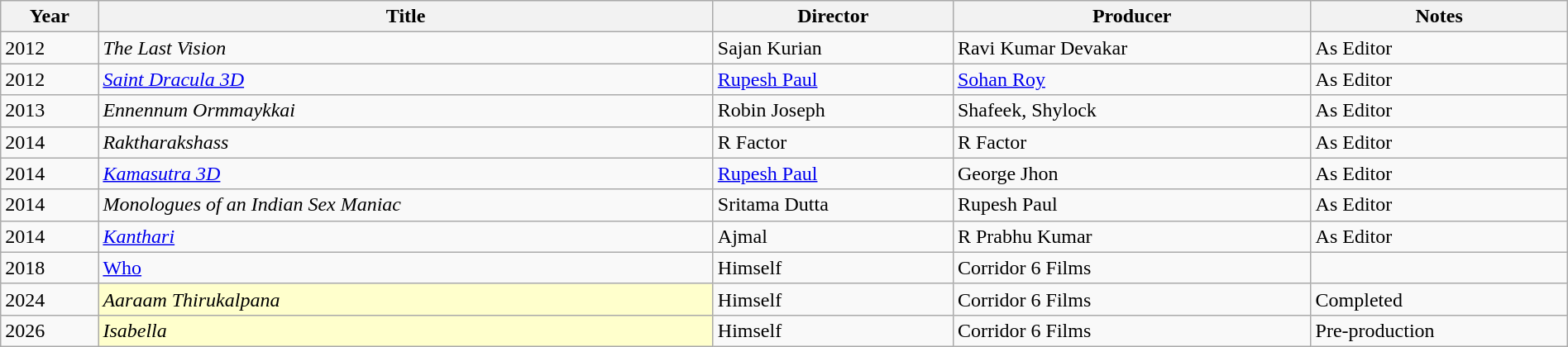<table class="wikitable" style="width:100%;">
<tr>
<th>Year</th>
<th>Title</th>
<th>Director</th>
<th>Producer</th>
<th>Notes</th>
</tr>
<tr>
<td>2012</td>
<td><em>The Last Vision</em></td>
<td>Sajan Kurian</td>
<td>Ravi Kumar Devakar</td>
<td>As Editor</td>
</tr>
<tr>
<td>2012</td>
<td><em><a href='#'>Saint Dracula 3D</a></em></td>
<td><a href='#'>Rupesh Paul</a></td>
<td><a href='#'>Sohan Roy</a></td>
<td>As Editor</td>
</tr>
<tr>
<td>2013</td>
<td><em>Ennennum Ormmaykkai</em></td>
<td>Robin Joseph</td>
<td>Shafeek, Shylock</td>
<td>As Editor</td>
</tr>
<tr>
<td>2014</td>
<td><em>Raktharakshass</em></td>
<td>R Factor</td>
<td>R Factor</td>
<td>As Editor</td>
</tr>
<tr>
<td>2014</td>
<td><em><a href='#'>Kamasutra 3D</a></em></td>
<td><a href='#'>Rupesh Paul</a></td>
<td>George Jhon</td>
<td>As Editor</td>
</tr>
<tr>
<td>2014</td>
<td><em>Monologues of an Indian Sex Maniac</em></td>
<td>Sritama Dutta</td>
<td>Rupesh Paul</td>
<td>As Editor</td>
</tr>
<tr>
<td>2014</td>
<td><em><a href='#'>Kanthari</a></em></td>
<td>Ajmal</td>
<td>R Prabhu Kumar</td>
<td>As Editor</td>
</tr>
<tr>
<td>2018</td>
<td><a href='#'>Who</a></td>
<td>Himself</td>
<td>Corridor 6 Films</td>
<td></td>
</tr>
<tr>
<td>2024</td>
<td style="background:#FFFFCC;"><em>Aaraam Thirukalpana</em></td>
<td>Himself</td>
<td>Corridor 6 Films</td>
<td>Completed</td>
</tr>
<tr>
<td>2026</td>
<td style="background:#FFFFCC;"><em>Isabella</em></td>
<td>Himself</td>
<td>Corridor 6 Films</td>
<td>Pre-production</td>
</tr>
</table>
